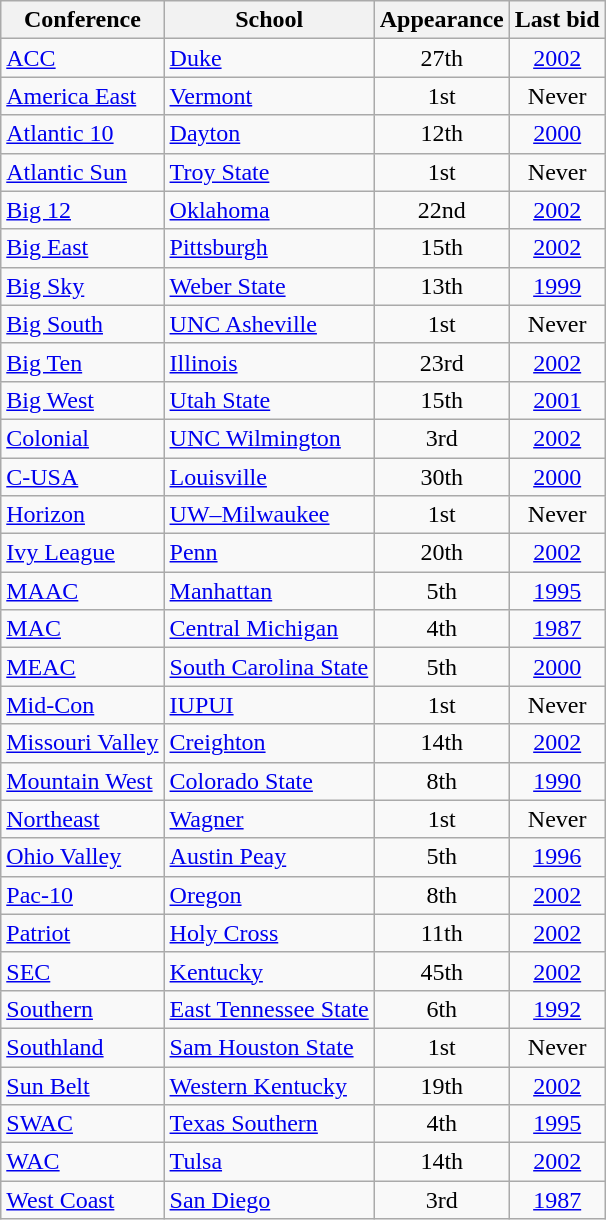<table class="wikitable sortable" style="text-align: center;">
<tr>
<th>Conference</th>
<th>School</th>
<th data-sort-type="number">Appearance</th>
<th>Last bid</th>
</tr>
<tr>
<td align=left><a href='#'>ACC</a></td>
<td align=left><a href='#'>Duke</a></td>
<td>27th</td>
<td><a href='#'>2002</a></td>
</tr>
<tr>
<td align=left><a href='#'>America East</a></td>
<td align=left><a href='#'>Vermont</a></td>
<td>1st</td>
<td>Never</td>
</tr>
<tr>
<td align=left><a href='#'>Atlantic 10</a></td>
<td align=left><a href='#'>Dayton</a></td>
<td>12th</td>
<td><a href='#'>2000</a></td>
</tr>
<tr>
<td align=left><a href='#'>Atlantic Sun</a></td>
<td align=left><a href='#'>Troy State</a></td>
<td>1st</td>
<td>Never</td>
</tr>
<tr>
<td align=left><a href='#'>Big 12</a></td>
<td align=left><a href='#'>Oklahoma</a></td>
<td>22nd</td>
<td><a href='#'>2002</a></td>
</tr>
<tr>
<td align=left><a href='#'>Big East</a></td>
<td align=left><a href='#'>Pittsburgh</a></td>
<td>15th</td>
<td><a href='#'>2002</a></td>
</tr>
<tr>
<td align=left><a href='#'>Big Sky</a></td>
<td align=left><a href='#'>Weber State</a></td>
<td>13th</td>
<td><a href='#'>1999</a></td>
</tr>
<tr>
<td align=left><a href='#'>Big South</a></td>
<td align=left><a href='#'>UNC Asheville</a></td>
<td>1st</td>
<td>Never</td>
</tr>
<tr>
<td align=left><a href='#'>Big Ten</a></td>
<td align=left><a href='#'>Illinois</a></td>
<td>23rd</td>
<td><a href='#'>2002</a></td>
</tr>
<tr>
<td align=left><a href='#'>Big West</a></td>
<td align=left><a href='#'>Utah State</a></td>
<td>15th</td>
<td><a href='#'>2001</a></td>
</tr>
<tr>
<td align=left><a href='#'>Colonial</a></td>
<td align=left><a href='#'>UNC Wilmington</a></td>
<td>3rd</td>
<td><a href='#'>2002</a></td>
</tr>
<tr>
<td align=left><a href='#'>C-USA</a></td>
<td align=left><a href='#'>Louisville</a></td>
<td>30th</td>
<td><a href='#'>2000</a></td>
</tr>
<tr>
<td align=left><a href='#'>Horizon</a></td>
<td align=left><a href='#'>UW–Milwaukee</a></td>
<td>1st</td>
<td>Never</td>
</tr>
<tr>
<td align=left><a href='#'>Ivy League</a></td>
<td align=left><a href='#'>Penn</a></td>
<td>20th</td>
<td><a href='#'>2002</a></td>
</tr>
<tr>
<td align=left><a href='#'>MAAC</a></td>
<td align=left><a href='#'>Manhattan</a></td>
<td>5th</td>
<td><a href='#'>1995</a></td>
</tr>
<tr>
<td align=left><a href='#'>MAC</a></td>
<td align=left><a href='#'>Central Michigan</a></td>
<td>4th</td>
<td><a href='#'>1987</a></td>
</tr>
<tr>
<td align=left><a href='#'>MEAC</a></td>
<td align=left><a href='#'>South Carolina State</a></td>
<td>5th</td>
<td><a href='#'>2000</a></td>
</tr>
<tr>
<td align=left><a href='#'>Mid-Con</a></td>
<td align=left><a href='#'>IUPUI</a></td>
<td>1st</td>
<td>Never</td>
</tr>
<tr>
<td align=left><a href='#'>Missouri Valley</a></td>
<td align=left><a href='#'>Creighton</a></td>
<td>14th</td>
<td><a href='#'>2002</a></td>
</tr>
<tr>
<td align=left><a href='#'>Mountain West</a></td>
<td align=left><a href='#'>Colorado State</a></td>
<td>8th</td>
<td><a href='#'>1990</a></td>
</tr>
<tr>
<td align=left><a href='#'>Northeast</a></td>
<td align=left><a href='#'>Wagner</a></td>
<td>1st</td>
<td>Never</td>
</tr>
<tr>
<td align=left><a href='#'>Ohio Valley</a></td>
<td align=left><a href='#'>Austin Peay</a></td>
<td>5th</td>
<td><a href='#'>1996</a></td>
</tr>
<tr>
<td align=left><a href='#'>Pac-10</a></td>
<td align=left><a href='#'>Oregon</a></td>
<td>8th</td>
<td><a href='#'>2002</a></td>
</tr>
<tr>
<td align=left><a href='#'>Patriot</a></td>
<td align=left><a href='#'>Holy Cross</a></td>
<td>11th</td>
<td><a href='#'>2002</a></td>
</tr>
<tr>
<td align=left><a href='#'>SEC</a></td>
<td align=left><a href='#'>Kentucky</a></td>
<td>45th</td>
<td><a href='#'>2002</a></td>
</tr>
<tr>
<td align=left><a href='#'>Southern</a></td>
<td align=left><a href='#'>East Tennessee State</a></td>
<td>6th</td>
<td><a href='#'>1992</a></td>
</tr>
<tr>
<td align=left><a href='#'>Southland</a></td>
<td align=left><a href='#'>Sam Houston State</a></td>
<td>1st</td>
<td>Never</td>
</tr>
<tr>
<td align=left><a href='#'>Sun Belt</a></td>
<td align=left><a href='#'>Western Kentucky</a></td>
<td>19th</td>
<td><a href='#'>2002</a></td>
</tr>
<tr>
<td align=left><a href='#'>SWAC</a></td>
<td align=left><a href='#'>Texas Southern</a></td>
<td>4th</td>
<td><a href='#'>1995</a></td>
</tr>
<tr>
<td align=left><a href='#'>WAC</a></td>
<td align=left><a href='#'>Tulsa</a></td>
<td>14th</td>
<td><a href='#'>2002</a></td>
</tr>
<tr>
<td align=left><a href='#'>West Coast</a></td>
<td align=left><a href='#'>San Diego</a></td>
<td>3rd</td>
<td><a href='#'>1987</a></td>
</tr>
</table>
